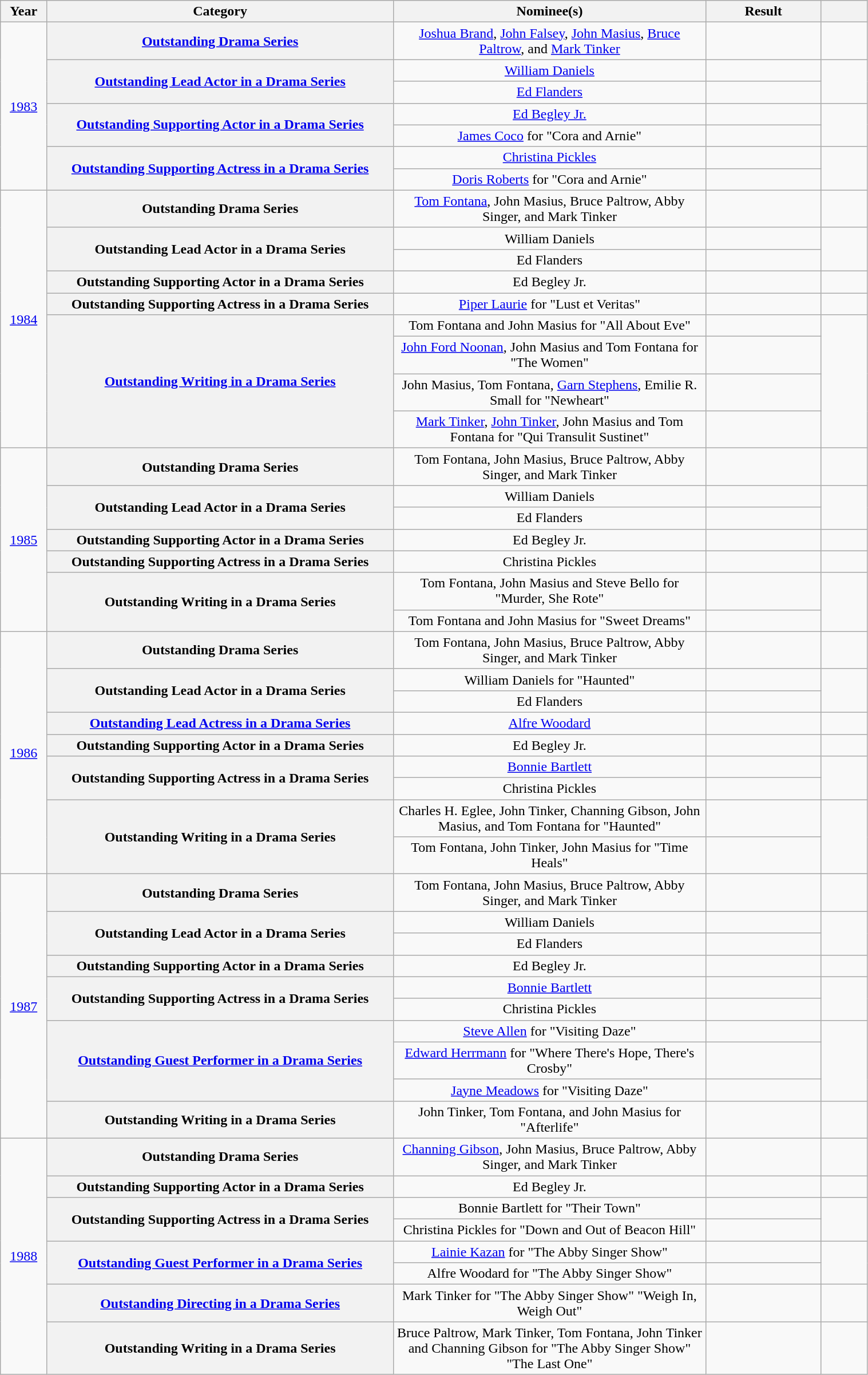<table class="wikitable plainrowheaders" style="text-align:center" width=80%>
<tr>
<th scope="col" width="4%">Year</th>
<th scope="col" width="30%">Category</th>
<th scope="col" width="27%">Nominee(s)</th>
<th scope="col" width="10%">Result</th>
<th scope="col" width="4%"></th>
</tr>
<tr>
<td rowspan="7"><a href='#'>1983</a></td>
<th scope="row" style="text-align:center"><a href='#'>Outstanding Drama Series</a></th>
<td><a href='#'>Joshua Brand</a>, <a href='#'>John Falsey</a>, <a href='#'>John Masius</a>, <a href='#'>Bruce Paltrow</a>, and <a href='#'>Mark Tinker</a></td>
<td></td>
<td></td>
</tr>
<tr>
<th scope="row" style="text-align:center" rowspan="2"><a href='#'>Outstanding Lead Actor in a Drama Series</a></th>
<td><a href='#'>William Daniels</a></td>
<td></td>
<td rowspan="2"></td>
</tr>
<tr>
<td><a href='#'>Ed Flanders</a></td>
<td></td>
</tr>
<tr>
<th scope="row" style="text-align:center" rowspan="2"><a href='#'>Outstanding Supporting Actor in a Drama Series</a></th>
<td><a href='#'>Ed Begley Jr.</a></td>
<td></td>
<td rowspan="2"></td>
</tr>
<tr>
<td><a href='#'>James Coco</a>  for "Cora and Arnie"</td>
<td></td>
</tr>
<tr>
<th scope="row" style="text-align:center" rowspan="2"><a href='#'>Outstanding Supporting Actress in a Drama Series</a></th>
<td><a href='#'>Christina Pickles</a> </td>
<td></td>
<td rowspan="2"></td>
</tr>
<tr>
<td><a href='#'>Doris Roberts</a>  for "Cora and Arnie"</td>
<td></td>
</tr>
<tr>
<td rowspan="9"><a href='#'>1984</a></td>
<th scope="row" style="text-align:center">Outstanding Drama Series</th>
<td><a href='#'>Tom Fontana</a>, John Masius, Bruce Paltrow, Abby Singer, and Mark Tinker</td>
<td></td>
<td></td>
</tr>
<tr>
<th scope="row" style="text-align:center" rowspan="2">Outstanding Lead Actor in a Drama Series</th>
<td>William Daniels</td>
<td></td>
<td rowspan="2"></td>
</tr>
<tr>
<td>Ed Flanders</td>
<td></td>
</tr>
<tr>
<th scope="row" style="text-align:center">Outstanding Supporting Actor in a Drama Series</th>
<td>Ed Begley Jr.</td>
<td></td>
<td></td>
</tr>
<tr>
<th scope="row" style="text-align:center">Outstanding Supporting Actress in a Drama Series</th>
<td><a href='#'>Piper Laurie</a>  for "Lust et Veritas"</td>
<td></td>
<td></td>
</tr>
<tr>
<th scope="row" style="text-align:center" rowspan="4"><a href='#'>Outstanding Writing in a Drama Series</a></th>
<td>Tom Fontana and John Masius for "All About Eve"</td>
<td></td>
<td rowspan="4"></td>
</tr>
<tr>
<td><a href='#'>John Ford Noonan</a>, John Masius and Tom Fontana for "The Women"</td>
<td></td>
</tr>
<tr>
<td>John Masius, Tom Fontana, <a href='#'>Garn Stephens</a>, Emilie R. Small for "Newheart"</td>
<td></td>
</tr>
<tr>
<td><a href='#'>Mark Tinker</a>, <a href='#'>John Tinker</a>, John Masius and Tom Fontana for "Qui Transulit Sustinet"</td>
<td></td>
</tr>
<tr>
<td rowspan="7"><a href='#'>1985</a></td>
<th scope="row" style="text-align:center">Outstanding Drama Series</th>
<td>Tom Fontana, John Masius, Bruce Paltrow, Abby Singer, and Mark Tinker</td>
<td></td>
<td></td>
</tr>
<tr>
<th scope="row" style="text-align:center" rowspan="2">Outstanding Lead Actor in a Drama Series</th>
<td>William Daniels</td>
<td></td>
<td rowspan="2"></td>
</tr>
<tr>
<td>Ed Flanders</td>
<td></td>
</tr>
<tr>
<th scope="row" style="text-align:center">Outstanding Supporting Actor in a Drama Series</th>
<td>Ed Begley Jr.</td>
<td></td>
<td></td>
</tr>
<tr>
<th scope="row" style="text-align:center">Outstanding Supporting Actress in a Drama Series</th>
<td>Christina Pickles</td>
<td></td>
<td></td>
</tr>
<tr>
<th scope="row" style="text-align:center" rowspan="2">Outstanding Writing in a Drama Series</th>
<td>Tom Fontana, John Masius and Steve Bello for "Murder, She Rote"</td>
<td></td>
<td rowspan="2"></td>
</tr>
<tr>
<td>Tom Fontana and John Masius for "Sweet Dreams"</td>
<td></td>
</tr>
<tr>
<td rowspan="9"><a href='#'>1986</a></td>
<th scope="row" style="text-align:center">Outstanding Drama Series</th>
<td>Tom Fontana, John Masius, Bruce Paltrow, Abby Singer, and Mark Tinker</td>
<td></td>
<td></td>
</tr>
<tr>
<th scope="row" style="text-align:center" rowspan="2">Outstanding Lead Actor in a Drama Series</th>
<td>William Daniels  for "Haunted"</td>
<td></td>
<td rowspan="2"></td>
</tr>
<tr>
<td>Ed Flanders </td>
<td></td>
</tr>
<tr>
<th scope="row" style="text-align:center"><a href='#'>Outstanding Lead Actress in a Drama Series</a></th>
<td><a href='#'>Alfre Woodard</a> </td>
<td></td>
<td></td>
</tr>
<tr>
<th scope="row" style="text-align:center">Outstanding Supporting Actor in a Drama Series</th>
<td>Ed Begley Jr.</td>
<td></td>
<td></td>
</tr>
<tr>
<th scope="row" style="text-align:center" rowspan="2">Outstanding Supporting Actress in a Drama Series</th>
<td><a href='#'>Bonnie Bartlett</a> </td>
<td></td>
<td rowspan="2"></td>
</tr>
<tr>
<td>Christina Pickles</td>
<td></td>
</tr>
<tr>
<th scope="row" style="text-align:center" rowspan="2">Outstanding Writing in a Drama Series</th>
<td>Charles H. Eglee, John Tinker, Channing Gibson, John Masius, and Tom Fontana  for "Haunted"</td>
<td></td>
<td rowspan="2"></td>
</tr>
<tr>
<td>Tom Fontana, John Tinker, John Masius for "Time Heals"</td>
<td></td>
</tr>
<tr>
<td rowspan="10"><a href='#'>1987</a></td>
<th scope="row" style="text-align:center">Outstanding Drama Series</th>
<td>Tom Fontana, John Masius, Bruce Paltrow, Abby Singer, and Mark Tinker</td>
<td></td>
<td></td>
</tr>
<tr>
<th scope="row" style="text-align:center" rowspan="2">Outstanding Lead Actor in a Drama Series</th>
<td>William Daniels</td>
<td></td>
<td rowspan="2"></td>
</tr>
<tr>
<td>Ed Flanders</td>
<td></td>
</tr>
<tr>
<th scope="row" style="text-align:center">Outstanding Supporting Actor in a Drama Series</th>
<td>Ed Begley Jr.</td>
<td></td>
<td></td>
</tr>
<tr>
<th scope="row" style="text-align:center" rowspan="2">Outstanding Supporting Actress in a Drama Series</th>
<td><a href='#'>Bonnie Bartlett</a> </td>
<td></td>
<td rowspan="2"></td>
</tr>
<tr>
<td>Christina Pickles</td>
<td></td>
</tr>
<tr>
<th scope="row" style="text-align:center" rowspan="3"><a href='#'>Outstanding Guest Performer in a Drama Series</a></th>
<td><a href='#'>Steve Allen</a>  for "Visiting Daze"</td>
<td></td>
<td rowspan="3"></td>
</tr>
<tr>
<td><a href='#'>Edward Herrmann</a>  for "Where There's Hope, There's Crosby"</td>
<td></td>
</tr>
<tr>
<td><a href='#'>Jayne Meadows</a>  for "Visiting Daze"</td>
<td></td>
</tr>
<tr>
<th scope="row" style="text-align:center">Outstanding Writing in a Drama Series</th>
<td>John Tinker, Tom Fontana, and John Masius for "Afterlife"</td>
<td></td>
<td></td>
</tr>
<tr>
<td rowspan="10"><a href='#'>1988</a></td>
<th scope="row" style="text-align:center">Outstanding Drama Series</th>
<td><a href='#'>Channing Gibson</a>, John Masius, Bruce Paltrow, Abby Singer, and Mark Tinker</td>
<td></td>
<td></td>
</tr>
<tr>
<th scope="row" style="text-align:center">Outstanding Supporting Actor in a Drama Series</th>
<td>Ed Begley Jr.</td>
<td></td>
<td></td>
</tr>
<tr>
<th scope="row" style="text-align:center" rowspan="2">Outstanding Supporting Actress in a Drama Series</th>
<td>Bonnie Bartlett for "Their Town"</td>
<td></td>
<td rowspan="2"></td>
</tr>
<tr>
<td>Christina Pickles for "Down and Out of Beacon Hill"</td>
<td></td>
</tr>
<tr>
<th scope="row" style="text-align:center" rowspan="2"><a href='#'>Outstanding Guest Performer in a Drama Series</a></th>
<td><a href='#'>Lainie Kazan</a>  for "The Abby Singer Show"</td>
<td></td>
<td rowspan="2"></td>
</tr>
<tr>
<td>Alfre Woodard for "The Abby Singer Show"</td>
<td></td>
</tr>
<tr>
<th scope="row" style="text-align:center"><a href='#'>Outstanding Directing in a Drama Series</a></th>
<td>Mark Tinker for "The Abby Singer Show" "Weigh In, Weigh Out"</td>
<td></td>
<td></td>
</tr>
<tr>
<th scope="row" style="text-align:center">Outstanding Writing in a Drama Series</th>
<td>Bruce Paltrow, Mark Tinker, Tom Fontana, John Tinker and Channing Gibson for "The Abby Singer Show" "The Last One"</td>
<td></td>
<td></td>
</tr>
</table>
